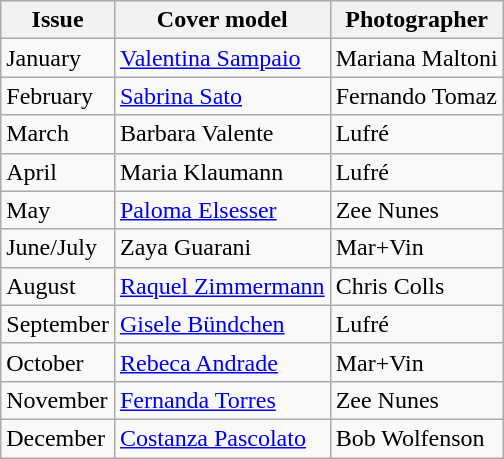<table class="wikitable">
<tr>
<th>Issue</th>
<th>Cover model</th>
<th>Photographer</th>
</tr>
<tr>
<td>January</td>
<td><a href='#'>Valentina Sampaio</a></td>
<td>Mariana Maltoni</td>
</tr>
<tr>
<td>February</td>
<td><a href='#'>Sabrina Sato</a></td>
<td>Fernando Tomaz</td>
</tr>
<tr>
<td>March</td>
<td>Barbara Valente</td>
<td>Lufré</td>
</tr>
<tr>
<td>April</td>
<td>Maria Klaumann</td>
<td>Lufré</td>
</tr>
<tr>
<td>May</td>
<td><a href='#'>Paloma Elsesser</a></td>
<td>Zee Nunes</td>
</tr>
<tr>
<td>June/July</td>
<td>Zaya Guarani</td>
<td>Mar+Vin</td>
</tr>
<tr>
<td>August</td>
<td><a href='#'>Raquel Zimmermann</a></td>
<td>Chris Colls</td>
</tr>
<tr>
<td>September</td>
<td><a href='#'>Gisele Bündchen</a></td>
<td>Lufré</td>
</tr>
<tr>
<td>October</td>
<td><a href='#'>Rebeca Andrade</a></td>
<td>Mar+Vin</td>
</tr>
<tr>
<td>November</td>
<td><a href='#'>Fernanda Torres</a></td>
<td>Zee Nunes</td>
</tr>
<tr>
<td>December</td>
<td><a href='#'>Costanza Pascolato</a></td>
<td>Bob Wolfenson</td>
</tr>
</table>
